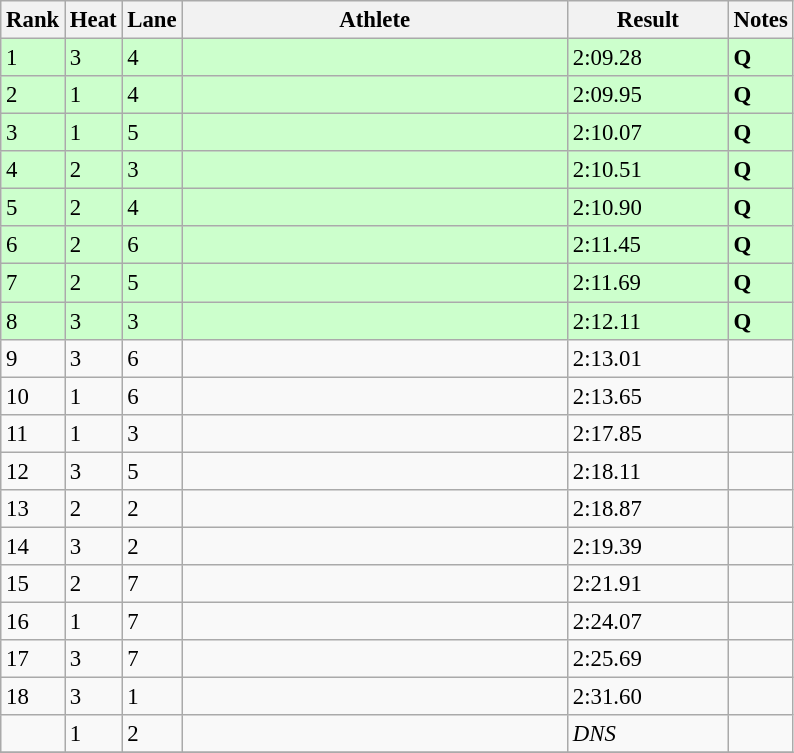<table class="wikitable" style="font-size:95%" style="width:35em;" style="text-align:center">
<tr>
<th>Rank</th>
<th>Heat</th>
<th>Lane</th>
<th width=250>Athlete</th>
<th width=100>Result</th>
<th>Notes</th>
</tr>
<tr bgcolor=ccffcc>
<td>1</td>
<td>3</td>
<td>4</td>
<td align=left></td>
<td>2:09.28</td>
<td><strong>Q</strong></td>
</tr>
<tr bgcolor=ccffcc>
<td>2</td>
<td>1</td>
<td>4</td>
<td align=left></td>
<td>2:09.95</td>
<td><strong>Q</strong></td>
</tr>
<tr bgcolor=ccffcc>
<td>3</td>
<td>1</td>
<td>5</td>
<td align=left></td>
<td>2:10.07</td>
<td><strong>Q</strong></td>
</tr>
<tr bgcolor=ccffcc>
<td>4</td>
<td>2</td>
<td>3</td>
<td align=left></td>
<td>2:10.51</td>
<td><strong>Q</strong></td>
</tr>
<tr bgcolor=ccffcc>
<td>5</td>
<td>2</td>
<td>4</td>
<td align=left></td>
<td>2:10.90</td>
<td><strong>Q</strong></td>
</tr>
<tr bgcolor=ccffcc>
<td>6</td>
<td>2</td>
<td>6</td>
<td align=left></td>
<td>2:11.45</td>
<td><strong>Q</strong></td>
</tr>
<tr bgcolor=ccffcc>
<td>7</td>
<td>2</td>
<td>5</td>
<td align=left></td>
<td>2:11.69</td>
<td><strong>Q</strong></td>
</tr>
<tr bgcolor=ccffcc>
<td>8</td>
<td>3</td>
<td>3</td>
<td align=left></td>
<td>2:12.11</td>
<td><strong>Q</strong></td>
</tr>
<tr>
<td>9</td>
<td>3</td>
<td>6</td>
<td align=left></td>
<td>2:13.01</td>
<td></td>
</tr>
<tr>
<td>10</td>
<td>1</td>
<td>6</td>
<td align=left></td>
<td>2:13.65</td>
<td></td>
</tr>
<tr>
<td>11</td>
<td>1</td>
<td>3</td>
<td align=left></td>
<td>2:17.85</td>
<td></td>
</tr>
<tr>
<td>12</td>
<td>3</td>
<td>5</td>
<td align=left></td>
<td>2:18.11</td>
<td></td>
</tr>
<tr>
<td>13</td>
<td>2</td>
<td>2</td>
<td align=left></td>
<td>2:18.87</td>
<td></td>
</tr>
<tr>
<td>14</td>
<td>3</td>
<td>2</td>
<td align=left></td>
<td>2:19.39</td>
<td></td>
</tr>
<tr>
<td>15</td>
<td>2</td>
<td>7</td>
<td align=left></td>
<td>2:21.91</td>
<td></td>
</tr>
<tr>
<td>16</td>
<td>1</td>
<td>7</td>
<td align=left></td>
<td>2:24.07</td>
<td></td>
</tr>
<tr>
<td>17</td>
<td>3</td>
<td>7</td>
<td align=left></td>
<td>2:25.69</td>
<td></td>
</tr>
<tr>
<td>18</td>
<td>3</td>
<td>1</td>
<td align=left></td>
<td>2:31.60</td>
<td></td>
</tr>
<tr>
<td></td>
<td>1</td>
<td>2</td>
<td align=left></td>
<td><em>DNS</em></td>
<td></td>
</tr>
<tr>
</tr>
</table>
